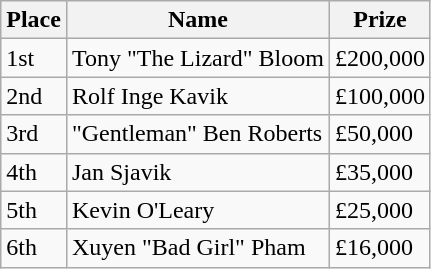<table class="wikitable">
<tr>
<th bgcolor="#FFEBAD">Place</th>
<th bgcolor="#FFEBAD">Name</th>
<th bgcolor="#FFEBAD">Prize</th>
</tr>
<tr>
<td>1st</td>
<td> Tony "The Lizard" Bloom</td>
<td>£200,000</td>
</tr>
<tr>
<td>2nd</td>
<td> Rolf Inge Kavik</td>
<td>£100,000</td>
</tr>
<tr>
<td>3rd</td>
<td> "Gentleman" Ben Roberts</td>
<td>£50,000</td>
</tr>
<tr>
<td>4th</td>
<td> Jan Sjavik</td>
<td>£35,000</td>
</tr>
<tr>
<td>5th</td>
<td> Kevin O'Leary</td>
<td>£25,000</td>
</tr>
<tr>
<td>6th</td>
<td> Xuyen "Bad Girl" Pham</td>
<td>£16,000</td>
</tr>
</table>
